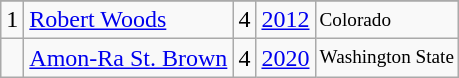<table class="wikitable">
<tr>
</tr>
<tr>
<td>1</td>
<td><a href='#'>Robert Woods</a></td>
<td>4</td>
<td><a href='#'>2012</a></td>
<td style="font-size:80%;">Colorado</td>
</tr>
<tr>
<td></td>
<td><a href='#'>Amon-Ra St. Brown</a></td>
<td>4</td>
<td><a href='#'>2020</a></td>
<td style="font-size:80%;">Washington State</td>
</tr>
</table>
